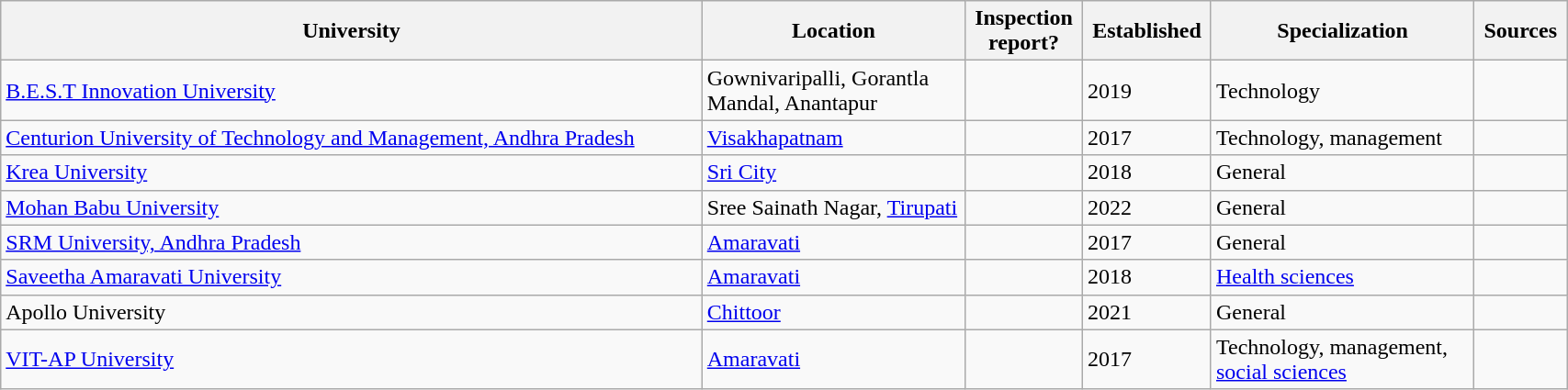<table class="wikitable sortable collapsible plainrowheaders" border="1" style="text-align:left; width:90%">
<tr>
<th scope="col" style="width: 40%;">University</th>
<th scope="col" style="width: 15%;">Location</th>
<th scope="col" style="width: 5%;">Inspection report?</th>
<th scope="col" style="width: 5%;">Established</th>
<th scope="col" style="width: 15%;">Specialization</th>
<th scope="col" style="width: 5%;" class="unsortable">Sources</th>
</tr>
<tr>
<td><a href='#'>B.E.S.T Innovation University</a></td>
<td>Gownivaripalli, Gorantla Mandal, Anantapur</td>
<td></td>
<td>2019</td>
<td>Technology</td>
<td></td>
</tr>
<tr>
<td><a href='#'>Centurion University of Technology and Management, Andhra Pradesh</a></td>
<td><a href='#'>Visakhapatnam</a></td>
<td></td>
<td>2017</td>
<td>Technology, management</td>
<td></td>
</tr>
<tr>
<td><a href='#'>Krea University</a></td>
<td><a href='#'>Sri City</a></td>
<td></td>
<td>2018</td>
<td>General</td>
<td></td>
</tr>
<tr>
<td><a href='#'>Mohan Babu University</a></td>
<td>Sree Sainath Nagar, <a href='#'>Tirupati</a></td>
<td></td>
<td>2022</td>
<td>General</td>
<td></td>
</tr>
<tr>
<td><a href='#'>SRM University, Andhra Pradesh</a></td>
<td><a href='#'>Amaravati</a></td>
<td></td>
<td>2017</td>
<td>General</td>
<td></td>
</tr>
<tr>
<td><a href='#'>Saveetha Amaravati University</a></td>
<td><a href='#'>Amaravati</a></td>
<td></td>
<td>2018</td>
<td><a href='#'>Health sciences</a></td>
<td></td>
</tr>
<tr>
<td>Apollo University</td>
<td><a href='#'>Chittoor</a></td>
<td></td>
<td>2021</td>
<td>General</td>
<td></td>
</tr>
<tr>
<td><a href='#'>VIT-AP University</a></td>
<td><a href='#'>Amaravati</a></td>
<td></td>
<td>2017</td>
<td>Technology, management, <a href='#'>social sciences</a></td>
<td></td>
</tr>
</table>
